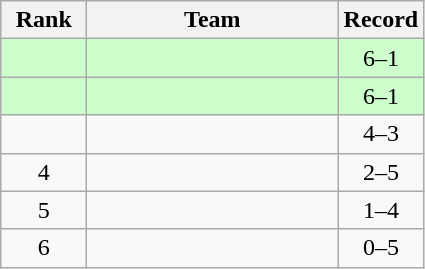<table class="wikitable" style="text-align: center">
<tr>
<th width="50">Rank</th>
<th width="160">Team</th>
<th width="50">Record</th>
</tr>
<tr bgcolor="#ccffcc">
<td></td>
<td align="left"></td>
<td>6–1</td>
</tr>
<tr bgcolor="#ccffcc">
<td></td>
<td align="left"></td>
<td>6–1</td>
</tr>
<tr>
<td></td>
<td align="left"></td>
<td>4–3</td>
</tr>
<tr>
<td>4</td>
<td align="left"></td>
<td>2–5</td>
</tr>
<tr>
<td>5</td>
<td align="left"></td>
<td>1–4</td>
</tr>
<tr>
<td>6</td>
<td align="left"></td>
<td>0–5</td>
</tr>
</table>
